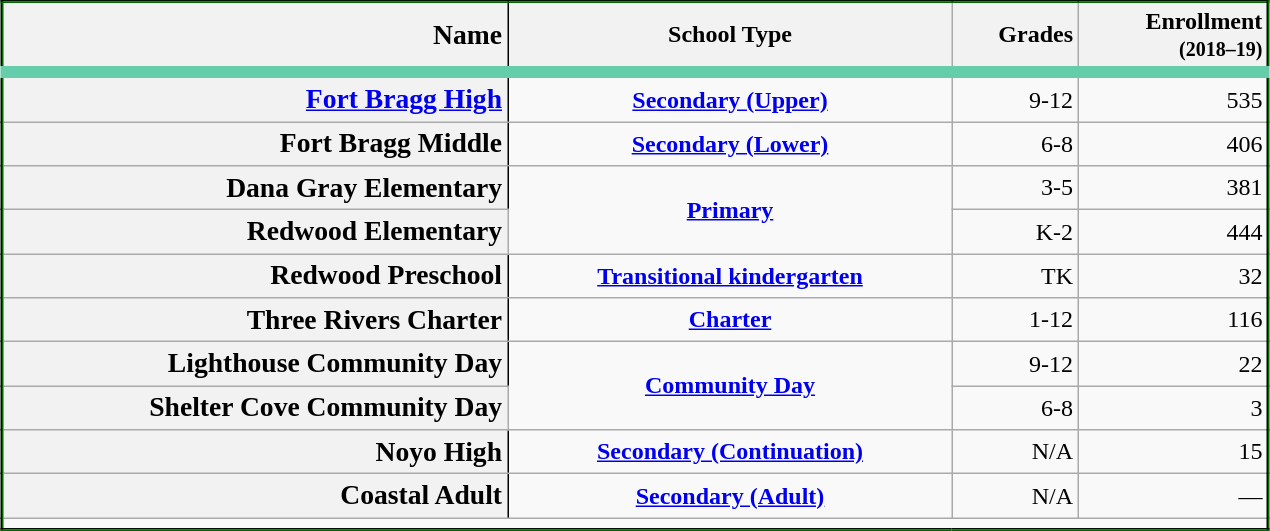<table class="wikitable sortable mw-collapsible" style="width: 67%; margin-left: auto; margin-right: auto; border-spacing: 1px; border: 2px groove darkgreen;">
<tr>
<th scope="col" class="unsortable" style="font-size: 115%; text-align: right; width: 40%; border-right: 1px solid black;">Name</th>
<th scope="col" class="unsortable" style="text-align: center; width: 35%;">School Type</th>
<th scope="col" class="unsortable" style="text-align: right; width: 10%;">Grades</th>
<th scope="col" style="text-align: right; width: 15%;" data-sort-type="number">Enrollment<br><small>(2018–19)</small></th>
</tr>
<tr style="border-top:0.5em solid mediumaquamarine;">
<th scope="row" style="font-size: 115%; text-align: right; border-right: 1px solid black;"><a href='#'>Fort Bragg High</a></th>
<td style="text-align: center;"><strong><a href='#'>Secondary (Upper)</a></strong></td>
<td style="text-align: right;">9-12</td>
<td style="text-align: right;">535</td>
</tr>
<tr>
<th scope="row" style="font-size: 115%; text-align: right; border-right: 1px solid black;">Fort Bragg Middle</th>
<td style="text-align: center;"><strong><a href='#'>Secondary (Lower)</a></strong></td>
<td style="text-align: right;">6-8</td>
<td style="text-align: right;">406</td>
</tr>
<tr>
<th scope="row" style="font-size: 115%; text-align: right; border-right: 1px solid black;">Dana Gray Elementary</th>
<td rowspan="2" style="text-align: center;"><strong><a href='#'>Primary</a></strong></td>
<td style="text-align: right;">3-5</td>
<td style="text-align: right;">381</td>
</tr>
<tr>
<th scope="row" style="font-size: 115%; text-align: right; border-right: 1px solid black;">Redwood Elementary</th>
<td style="text-align: right;">K-2</td>
<td style="text-align: right;">444</td>
</tr>
<tr>
<th scope="row" style="font-size: 115%; text-align: right; border-right: 1px solid black;">Redwood Preschool</th>
<td style="text-align: center;"><strong><a href='#'>Transitional kindergarten</a></strong></td>
<td style="text-align: right;">TK</td>
<td style="text-align: right;">32</td>
</tr>
<tr>
<th scope="row" style="font-size: 115%; text-align: right; border-right: 1px solid black;">Three Rivers Charter</th>
<td style="text-align: center;"><strong><a href='#'>Charter</a></strong></td>
<td style="text-align: right;">1-12</td>
<td style="text-align: right;">116</td>
</tr>
<tr>
<th scope="row" style="font-size: 115%; text-align: right; border-right: 1px solid black;">Lighthouse Community Day</th>
<td rowspan="2" style="text-align: center;"><strong><a href='#'>Community Day</a></strong></td>
<td style="text-align: right;">9-12</td>
<td style="text-align: right;">22</td>
</tr>
<tr>
<th scope="row" style="font-size: 115%; text-align: right; border-right: 1px solid black;">Shelter Cove Community Day</th>
<td style="text-align: right;">6-8</td>
<td style="text-align: right;">3</td>
</tr>
<tr>
<th scope="row" style="font-size: 115%; text-align: right; border-right: 1px solid black;">Noyo High</th>
<td style="text-align: center;"><strong><a href='#'>Secondary (Continuation)</a></strong></td>
<td style="text-align: right;">N/A</td>
<td style="text-align: right;">15</td>
</tr>
<tr>
<th scope="row" style="font-size: 115%; text-align: right; border-right: 1px solid black;">Coastal Adult</th>
<td style="text-align: center;"><strong><a href='#'>Secondary (Adult)</a></strong></td>
<td style="text-align: right;">N/A</td>
<td style="text-align: right;" data-sort-value="0">—</td>
</tr>
<tr class="sortbottom">
<td colspan="4"></td>
</tr>
</table>
